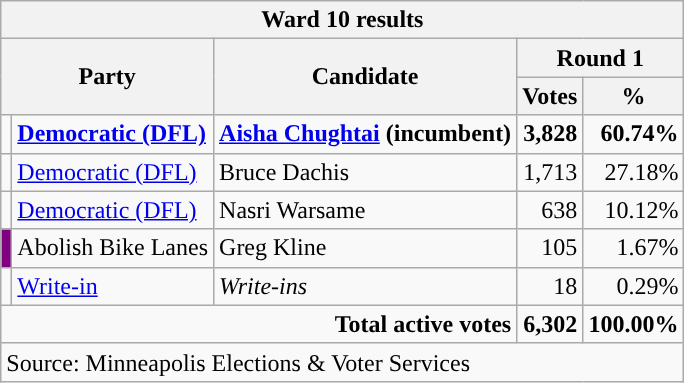<table class="wikitable">
<tr>
<th colspan="5">Ward 10 results</th>
</tr>
<tr>
<th rowspan="2" colspan="2">Party</th>
<th rowspan="2">Candidate</th>
<th colspan="2">Round 1</th>
</tr>
<tr>
<th>Votes</th>
<th>%</th>
</tr>
<tr>
<td style="background-color:"></td>
<td><strong><a href='#'>Democratic (DFL)</a></strong></td>
<td><strong><a href='#'>Aisha Chughtai</a> (incumbent)</strong></td>
<td align="right"><strong>3,828</strong></td>
<td align="right"><strong>60.74%</strong></td>
</tr>
<tr>
<td style="background-color:"></td>
<td><a href='#'>Democratic (DFL)</a></td>
<td>Bruce Dachis</td>
<td align="right">1,713</td>
<td align="right">27.18%</td>
</tr>
<tr>
<td style="background-color:"></td>
<td><a href='#'>Democratic (DFL)</a></td>
<td>Nasri Warsame</td>
<td align="right">638</td>
<td align="right">10.12%</td>
</tr>
<tr>
<td style="background-color:purple"></td>
<td>Abolish Bike Lanes</td>
<td>Greg Kline</td>
<td align="right">105</td>
<td align="right">1.67%</td>
</tr>
<tr>
<td style="background-color:"></td>
<td><a href='#'>Write-in</a></td>
<td><em>Write-ins</em></td>
<td align="right">18</td>
<td align="right">0.29%</td>
</tr>
<tr align="right">
<td colspan="3"><strong>Total active votes</strong></td>
<td><strong>6,302</strong></td>
<td><strong>100.00%</strong></td>
</tr>
<tr>
<td colspan="7">Source: Minneapolis Elections & Voter Services</td>
</tr>
</table>
